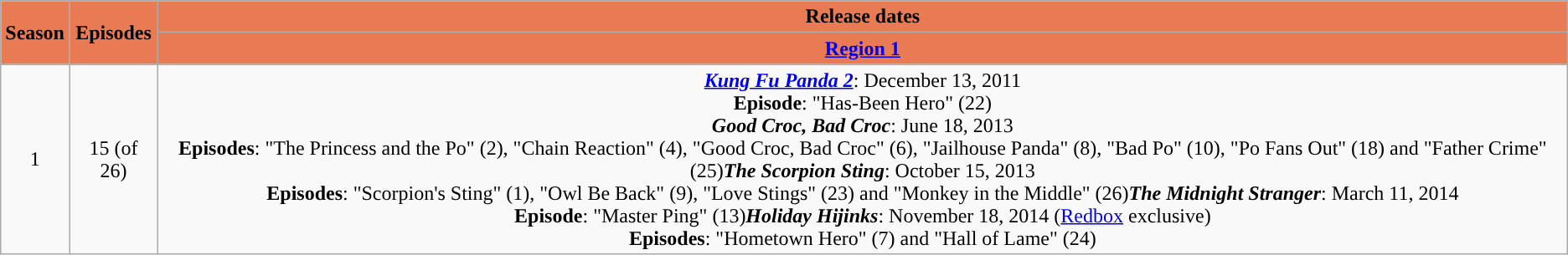<table class="wikitable" style="text-align: center;">
<tr>
<th rowspan=2 style="background:#E87B53">Season</th>
<th rowspan=2 style="background:#E87B53">Episodes</th>
<th style="background:#E87B53">Release dates</th>
</tr>
<tr>
<th style="background:#E87B53"><a href='#'>Region 1</a></th>
</tr>
<tr>
<td>1</td>
<td>15 (of 26)</td>
<td><strong><em><a href='#'>Kung Fu Panda 2</a></em></strong>: December 13, 2011<br><strong>Episode</strong>: "Has-Been Hero" (22)<br><strong><em>Good Croc, Bad Croc</em></strong>: June 18, 2013<br><strong>Episodes</strong>: "The Princess and the Po" (2), "Chain Reaction" (4), "Good Croc, Bad Croc" (6), "Jailhouse Panda" (8), "Bad Po" (10), "Po Fans Out" (18) and "Father Crime" (25)<strong><em>The Scorpion Sting</em></strong>: October 15, 2013<br><strong>Episodes</strong>: "Scorpion's Sting" (1), "Owl Be Back" (9), "Love Stings" (23) and "Monkey in the Middle" (26)<strong><em>The Midnight Stranger</em></strong>: March 11, 2014<br><strong>Episode</strong>: "Master Ping" (13)<strong><em>Holiday Hijinks</em></strong>: November 18, 2014 (<a href='#'>Redbox</a> exclusive)<br><strong>Episodes</strong>: "Hometown Hero" (7) and "Hall of Lame" (24)</td>
</tr>
</table>
